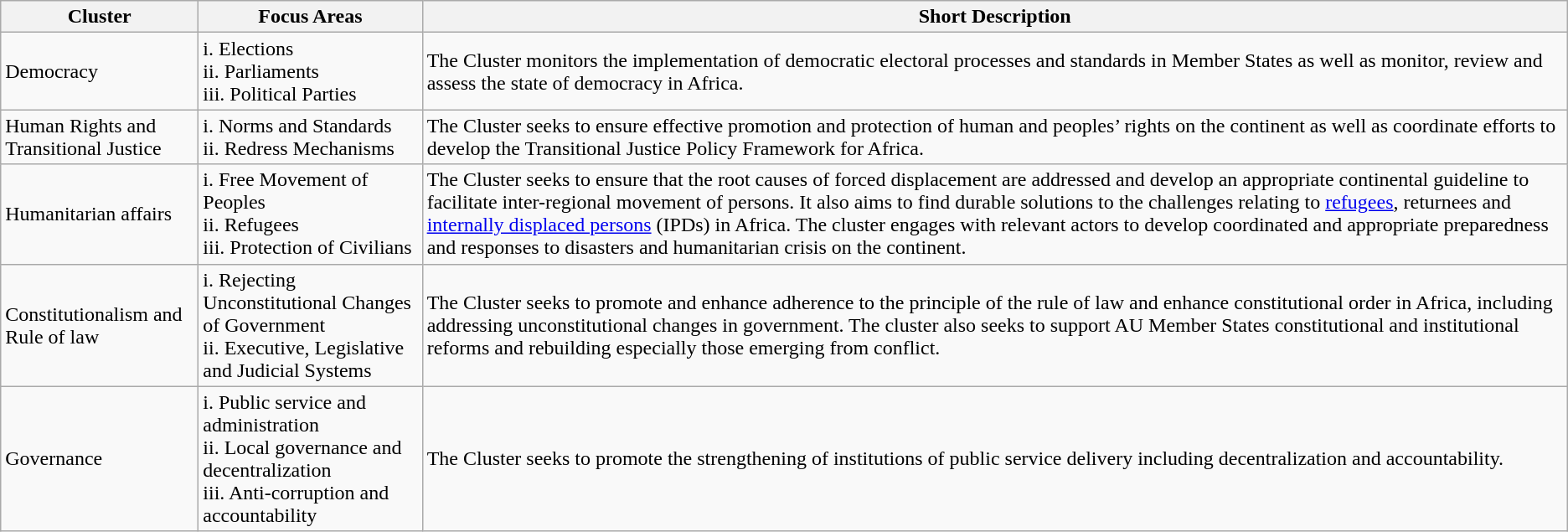<table class="wikitable">
<tr>
<th>Cluster</th>
<th>Focus Areas</th>
<th>Short Description</th>
</tr>
<tr>
<td>Democracy</td>
<td>i. Elections<br>ii. Parliaments<br>iii. Political Parties</td>
<td>The Cluster monitors the implementation of democratic electoral processes and standards in Member States as well as monitor, review and assess the state of democracy in Africa.</td>
</tr>
<tr>
<td>Human Rights and Transitional Justice</td>
<td>i. Norms and Standards<br>ii. Redress Mechanisms</td>
<td>The Cluster seeks to ensure effective promotion and protection of human and peoples’ rights on the continent as well as coordinate efforts to develop the Transitional Justice Policy Framework for Africa.</td>
</tr>
<tr>
<td>Humanitarian affairs</td>
<td>i. Free Movement of Peoples<br>ii. Refugees<br>iii. Protection of Civilians</td>
<td>The Cluster seeks to ensure that the root causes of forced displacement are addressed and develop an appropriate continental guideline to facilitate inter-regional movement of persons. It also aims to find durable solutions to the challenges relating to <a href='#'>refugees</a>, returnees and <a href='#'>internally displaced persons</a> (IPDs) in Africa. The cluster engages with relevant actors to develop coordinated and appropriate preparedness and responses to disasters and humanitarian crisis on the continent.</td>
</tr>
<tr>
<td>Constitutionalism and Rule of law</td>
<td>i. Rejecting Unconstitutional Changes of Government<br>ii. Executive, Legislative and Judicial Systems</td>
<td>The Cluster seeks to promote and enhance adherence to the principle of the rule of law and enhance constitutional order in Africa, including addressing unconstitutional changes in government. The cluster also seeks to support AU Member States constitutional and institutional reforms and rebuilding especially those emerging from conflict.</td>
</tr>
<tr>
<td>Governance</td>
<td>i. Public service and administration<br>ii. Local governance and decentralization<br>iii. Anti-corruption and accountability</td>
<td>The Cluster seeks to promote the strengthening of institutions of public service delivery including decentralization and accountability.</td>
</tr>
</table>
